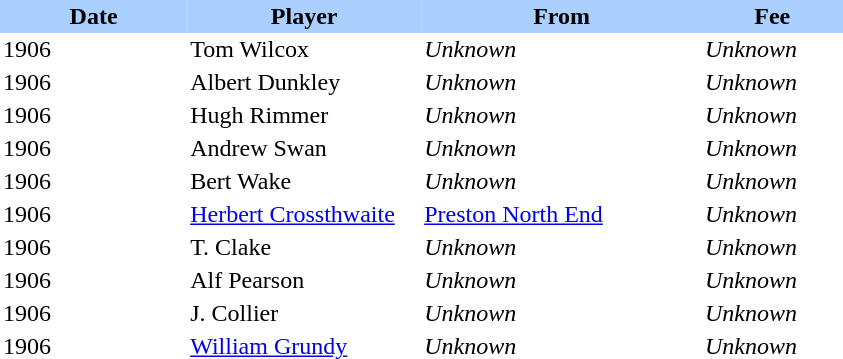<table border="0" cellspacing="0" cellpadding="2">
<tr bgcolor=AAD0FF>
<th width=20%>Date</th>
<th width=25%>Player</th>
<th width=30%>From</th>
<th width=15%>Fee</th>
</tr>
<tr>
<td>1906</td>
<td>Tom Wilcox</td>
<td><em>Unknown</em></td>
<td><em>Unknown</em></td>
</tr>
<tr>
<td>1906</td>
<td>Albert Dunkley</td>
<td><em>Unknown</em></td>
<td><em>Unknown</em></td>
</tr>
<tr>
<td>1906</td>
<td>Hugh Rimmer</td>
<td><em>Unknown</em></td>
<td><em>Unknown</em></td>
</tr>
<tr>
<td>1906</td>
<td>Andrew Swan</td>
<td><em>Unknown</em></td>
<td><em>Unknown</em></td>
</tr>
<tr>
<td>1906</td>
<td>Bert Wake</td>
<td><em>Unknown</em></td>
<td><em>Unknown</em></td>
</tr>
<tr>
<td>1906</td>
<td><a href='#'>Herbert Crossthwaite</a></td>
<td><a href='#'>Preston North End</a></td>
<td><em>Unknown</em></td>
</tr>
<tr>
<td>1906</td>
<td>T. Clake</td>
<td><em>Unknown</em></td>
<td><em>Unknown</em></td>
</tr>
<tr>
<td>1906</td>
<td>Alf Pearson</td>
<td><em>Unknown</em></td>
<td><em>Unknown</em></td>
</tr>
<tr>
<td>1906</td>
<td>J. Collier</td>
<td><em>Unknown</em></td>
<td><em>Unknown</em></td>
</tr>
<tr>
<td>1906</td>
<td><a href='#'>William Grundy</a></td>
<td><em>Unknown</em></td>
<td><em>Unknown</em></td>
</tr>
<tr>
</tr>
</table>
